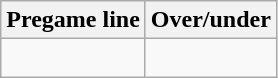<table class="wikitable">
<tr align="center">
<th style=>Pregame line</th>
<th style=>Over/under</th>
</tr>
<tr align="center">
<td> </td>
<td> </td>
</tr>
</table>
